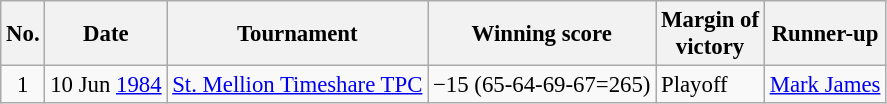<table class="wikitable" style="font-size:95%;">
<tr>
<th>No.</th>
<th>Date</th>
<th>Tournament</th>
<th>Winning score</th>
<th>Margin of<br>victory</th>
<th>Runner-up</th>
</tr>
<tr>
<td align=center>1</td>
<td>10 Jun <a href='#'>1984</a></td>
<td><a href='#'>St. Mellion Timeshare TPC</a></td>
<td>−15 (65-64-69-67=265)</td>
<td>Playoff</td>
<td> <a href='#'>Mark James</a></td>
</tr>
</table>
